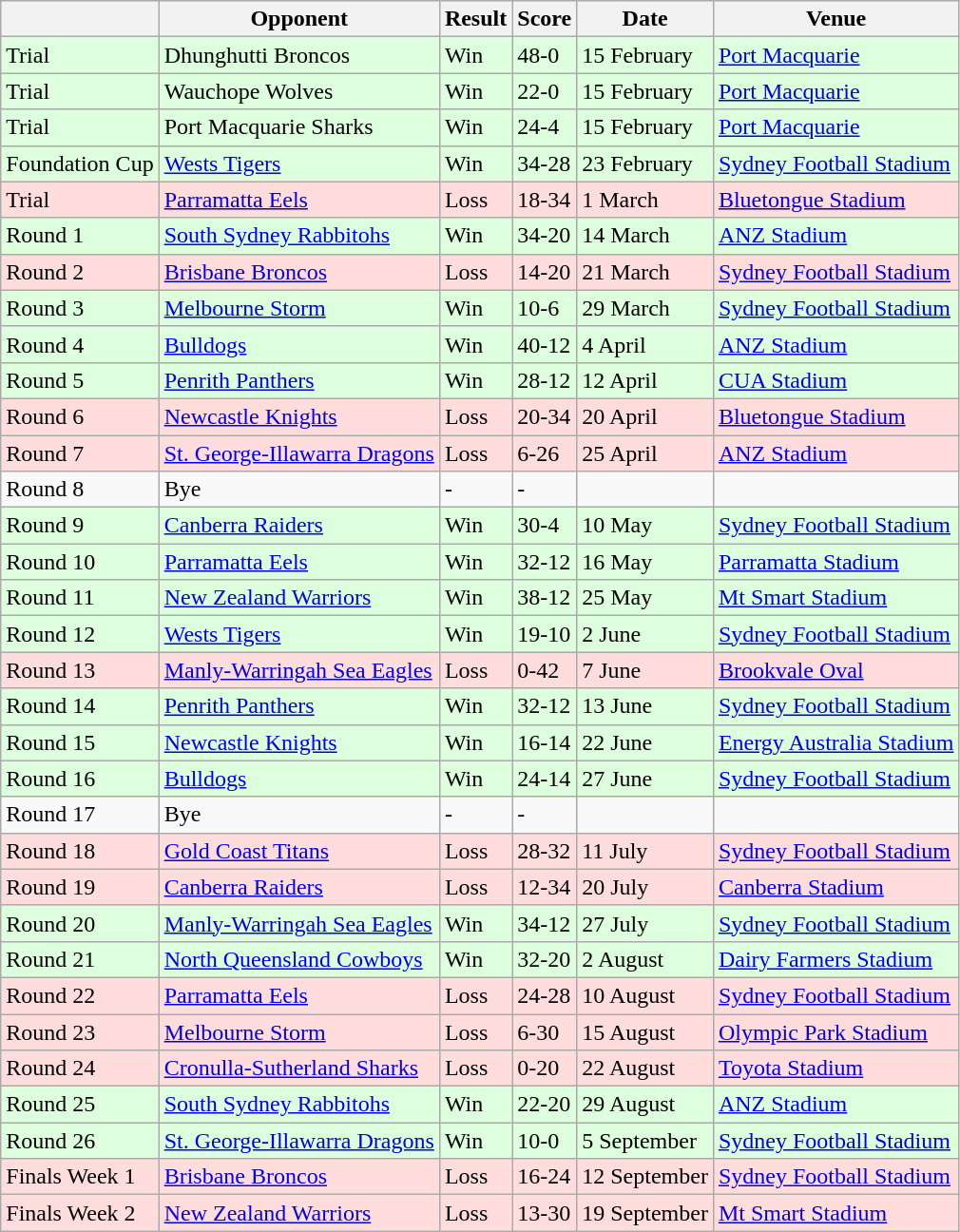<table class="wikitable" style="text-align:left;">
<tr>
<th></th>
<th>Opponent</th>
<th>Result</th>
<th>Score</th>
<th>Date</th>
<th>Venue</th>
</tr>
<tr bgcolor="#ddffdd">
<td>Trial</td>
<td>Dhunghutti Broncos</td>
<td>Win</td>
<td>48-0</td>
<td>15 February</td>
<td><a href='#'>Port Macquarie</a></td>
</tr>
<tr bgcolor="#ddffdd">
<td>Trial</td>
<td>Wauchope Wolves</td>
<td>Win</td>
<td>22-0</td>
<td>15 February</td>
<td><a href='#'>Port Macquarie</a></td>
</tr>
<tr bgcolor="#ddffdd">
<td>Trial</td>
<td>Port Macquarie Sharks</td>
<td>Win</td>
<td>24-4</td>
<td>15 February</td>
<td><a href='#'>Port Macquarie</a></td>
</tr>
<tr bgcolor="#ddffdd">
<td>Foundation Cup</td>
<td><a href='#'>Wests Tigers</a></td>
<td>Win</td>
<td>34-28</td>
<td>23 February</td>
<td><a href='#'>Sydney Football Stadium</a></td>
</tr>
<tr bgcolor="#ffdddd">
<td>Trial</td>
<td><a href='#'>Parramatta Eels</a></td>
<td>Loss</td>
<td>18-34</td>
<td>1 March</td>
<td><a href='#'>Bluetongue Stadium</a></td>
</tr>
<tr bgcolor="#ddffdd">
<td>Round 1</td>
<td><a href='#'>South Sydney Rabbitohs</a></td>
<td>Win</td>
<td>34-20</td>
<td>14 March</td>
<td><a href='#'>ANZ Stadium</a></td>
</tr>
<tr bgcolor="#ffdddd">
<td>Round 2</td>
<td><a href='#'>Brisbane Broncos</a></td>
<td>Loss</td>
<td>14-20</td>
<td>21 March</td>
<td><a href='#'>Sydney Football Stadium</a></td>
</tr>
<tr bgcolor="#ddffdd">
<td>Round 3</td>
<td><a href='#'>Melbourne Storm</a></td>
<td>Win</td>
<td>10-6</td>
<td>29 March</td>
<td><a href='#'>Sydney Football Stadium</a></td>
</tr>
<tr bgcolor="#ddffdd">
<td>Round 4</td>
<td><a href='#'>Bulldogs</a></td>
<td>Win</td>
<td>40-12</td>
<td>4 April</td>
<td><a href='#'>ANZ Stadium</a></td>
</tr>
<tr bgcolor="#ddffdd">
<td>Round 5</td>
<td><a href='#'>Penrith Panthers</a></td>
<td>Win</td>
<td>28-12</td>
<td>12 April</td>
<td><a href='#'>CUA Stadium</a></td>
</tr>
<tr bgcolor="#ffdddd">
<td>Round 6</td>
<td><a href='#'>Newcastle Knights</a></td>
<td>Loss</td>
<td>20-34</td>
<td>20 April</td>
<td><a href='#'>Bluetongue Stadium</a></td>
</tr>
<tr bgcolor="#ffdddd">
<td>Round 7</td>
<td><a href='#'>St. George-Illawarra Dragons</a></td>
<td>Loss</td>
<td>6-26</td>
<td>25 April</td>
<td><a href='#'>ANZ Stadium</a></td>
</tr>
<tr>
<td>Round 8</td>
<td>Bye</td>
<td>-</td>
<td>-</td>
<td></td>
<td></td>
</tr>
<tr bgcolor="#ddffdd">
<td>Round 9</td>
<td><a href='#'>Canberra Raiders</a></td>
<td>Win</td>
<td>30-4</td>
<td>10 May</td>
<td><a href='#'>Sydney Football Stadium</a></td>
</tr>
<tr bgcolor="#ddffdd">
<td>Round 10</td>
<td><a href='#'>Parramatta Eels</a></td>
<td>Win</td>
<td>32-12</td>
<td>16 May</td>
<td><a href='#'>Parramatta Stadium</a></td>
</tr>
<tr bgcolor="#ddffdd">
<td>Round 11</td>
<td><a href='#'>New Zealand Warriors</a></td>
<td>Win</td>
<td>38-12</td>
<td>25 May</td>
<td><a href='#'>Mt Smart Stadium</a></td>
</tr>
<tr bgcolor="#ddffdd">
<td>Round 12</td>
<td><a href='#'>Wests Tigers</a></td>
<td>Win</td>
<td>19-10</td>
<td>2 June</td>
<td><a href='#'>Sydney Football Stadium</a></td>
</tr>
<tr bgcolor="#ffdddd">
<td>Round 13</td>
<td><a href='#'>Manly-Warringah Sea Eagles</a></td>
<td>Loss</td>
<td>0-42</td>
<td>7 June</td>
<td><a href='#'>Brookvale Oval</a></td>
</tr>
<tr bgcolor="#ddffdd">
<td>Round 14</td>
<td><a href='#'>Penrith Panthers</a></td>
<td>Win</td>
<td>32-12</td>
<td>13 June</td>
<td><a href='#'>Sydney Football Stadium</a></td>
</tr>
<tr bgcolor="#ddffdd">
<td>Round 15</td>
<td><a href='#'>Newcastle Knights</a></td>
<td>Win</td>
<td>16-14</td>
<td>22 June</td>
<td><a href='#'>Energy Australia Stadium</a></td>
</tr>
<tr bgcolor="#ddffdd">
<td>Round 16</td>
<td><a href='#'>Bulldogs</a></td>
<td>Win</td>
<td>24-14</td>
<td>27 June</td>
<td><a href='#'>Sydney Football Stadium</a></td>
</tr>
<tr>
<td>Round 17</td>
<td>Bye</td>
<td>-</td>
<td>-</td>
<td></td>
<td></td>
</tr>
<tr bgcolor="#ffdddd">
<td>Round 18</td>
<td><a href='#'>Gold Coast Titans</a></td>
<td>Loss</td>
<td>28-32</td>
<td>11 July</td>
<td><a href='#'>Sydney Football Stadium</a></td>
</tr>
<tr bgcolor="#ffdddd">
<td>Round 19</td>
<td><a href='#'>Canberra Raiders</a></td>
<td>Loss</td>
<td>12-34</td>
<td>20 July</td>
<td><a href='#'>Canberra Stadium</a></td>
</tr>
<tr bgcolor="#ddffdd">
<td>Round 20</td>
<td><a href='#'>Manly-Warringah Sea Eagles</a></td>
<td>Win</td>
<td>34-12</td>
<td>27 July</td>
<td><a href='#'>Sydney Football Stadium</a></td>
</tr>
<tr bgcolor="#ddffdd">
<td>Round 21</td>
<td><a href='#'>North Queensland Cowboys</a></td>
<td>Win</td>
<td>32-20</td>
<td>2 August</td>
<td><a href='#'>Dairy Farmers Stadium</a></td>
</tr>
<tr bgcolor="#ffdddd">
<td>Round 22</td>
<td><a href='#'>Parramatta Eels</a></td>
<td>Loss</td>
<td>24-28</td>
<td>10 August</td>
<td><a href='#'>Sydney Football Stadium</a></td>
</tr>
<tr bgcolor="#ffdddd">
<td>Round 23</td>
<td><a href='#'>Melbourne Storm</a></td>
<td>Loss</td>
<td>6-30</td>
<td>15 August</td>
<td><a href='#'>Olympic Park Stadium</a></td>
</tr>
<tr bgcolor="#ffdddd">
<td>Round 24</td>
<td><a href='#'>Cronulla-Sutherland Sharks</a></td>
<td>Loss</td>
<td>0-20</td>
<td>22 August</td>
<td><a href='#'>Toyota Stadium</a></td>
</tr>
<tr bgcolor="#ddffdd">
<td>Round 25</td>
<td><a href='#'>South Sydney Rabbitohs</a></td>
<td>Win</td>
<td>22-20</td>
<td>29 August</td>
<td><a href='#'>ANZ Stadium</a></td>
</tr>
<tr bgcolor="#ddffdd">
<td>Round 26</td>
<td><a href='#'>St. George-Illawarra Dragons</a></td>
<td>Win</td>
<td>10-0</td>
<td>5 September</td>
<td><a href='#'>Sydney Football Stadium</a></td>
</tr>
<tr bgcolor="#ffdddd">
<td>Finals Week 1</td>
<td><a href='#'>Brisbane Broncos</a></td>
<td>Loss</td>
<td>16-24</td>
<td>12 September</td>
<td><a href='#'>Sydney Football Stadium</a></td>
</tr>
<tr bgcolor=#ffdddd>
<td>Finals Week 2</td>
<td><a href='#'>New Zealand Warriors</a></td>
<td>Loss</td>
<td>13-30</td>
<td>19 September</td>
<td><a href='#'>Mt Smart Stadium</a></td>
</tr>
</table>
